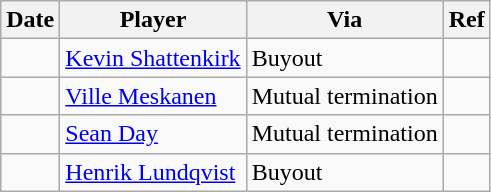<table class="wikitable">
<tr>
<th>Date</th>
<th>Player</th>
<th>Via</th>
<th>Ref</th>
</tr>
<tr>
<td></td>
<td><a href='#'>Kevin Shattenkirk</a></td>
<td>Buyout</td>
<td></td>
</tr>
<tr>
<td></td>
<td><a href='#'>Ville Meskanen</a></td>
<td>Mutual termination</td>
<td></td>
</tr>
<tr>
<td></td>
<td><a href='#'>Sean Day</a></td>
<td>Mutual termination</td>
<td></td>
</tr>
<tr>
<td></td>
<td><a href='#'>Henrik Lundqvist</a></td>
<td>Buyout</td>
<td></td>
</tr>
</table>
